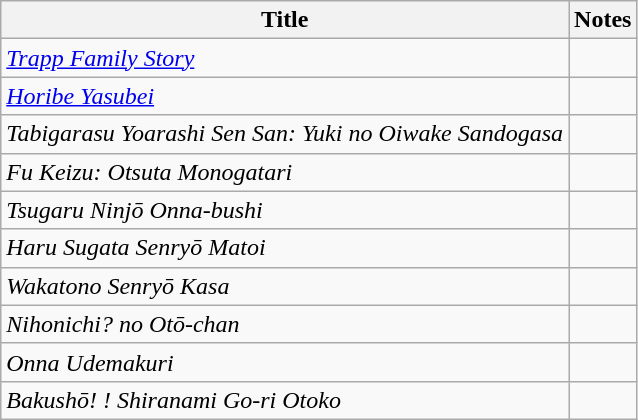<table class="wikitable">
<tr>
<th>Title</th>
<th>Notes</th>
</tr>
<tr>
<td><em><a href='#'>Trapp Family Story</a></em></td>
<td></td>
</tr>
<tr>
<td><em><a href='#'>Horibe Yasubei</a></em></td>
<td></td>
</tr>
<tr>
<td><em>Tabigarasu Yoarashi Sen San: Yuki no Oiwake Sandogasa</em></td>
<td></td>
</tr>
<tr>
<td><em>Fu Keizu: Otsuta Monogatari</em></td>
<td></td>
</tr>
<tr>
<td><em>Tsugaru Ninjō Onna-bushi</em></td>
<td></td>
</tr>
<tr>
<td><em>Haru Sugata Senryō Matoi</em></td>
<td></td>
</tr>
<tr>
<td><em>Wakatono Senryō Kasa</em></td>
<td></td>
</tr>
<tr>
<td><em>Nihonichi? no Otō-chan</em></td>
<td></td>
</tr>
<tr>
<td><em>Onna Udemakuri</em></td>
<td></td>
</tr>
<tr>
<td><em>Bakushō! ! Shiranami Go-ri Otoko</em></td>
<td></td>
</tr>
</table>
